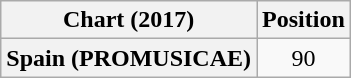<table class="wikitable plainrowheaders" style="text-align:center">
<tr>
<th scope="col">Chart (2017)</th>
<th scope="col">Position</th>
</tr>
<tr>
<th scope="row">Spain (PROMUSICAE)</th>
<td>90</td>
</tr>
</table>
